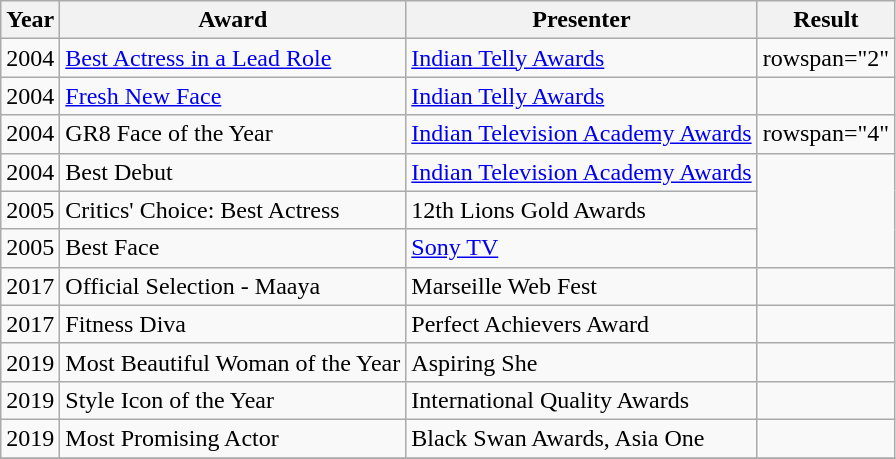<table class="wikitable sortable">
<tr>
<th>Year</th>
<th>Award</th>
<th>Presenter</th>
<th class="unsortable">Result</th>
</tr>
<tr>
<td>2004</td>
<td><a href='#'>Best Actress in a Lead Role</a></td>
<td><a href='#'>Indian Telly Awards</a></td>
<td>rowspan="2" </td>
</tr>
<tr>
<td>2004</td>
<td><a href='#'>Fresh New Face</a></td>
<td><a href='#'>Indian Telly Awards</a></td>
</tr>
<tr>
<td>2004</td>
<td>GR8 Face of the Year</td>
<td><a href='#'>Indian Television Academy Awards</a></td>
<td>rowspan="4" </td>
</tr>
<tr>
<td>2004</td>
<td>Best Debut</td>
<td><a href='#'>Indian Television Academy Awards</a></td>
</tr>
<tr>
<td>2005</td>
<td>Critics' Choice: Best Actress</td>
<td>12th Lions Gold Awards</td>
</tr>
<tr>
<td>2005</td>
<td>Best Face</td>
<td><a href='#'>Sony TV</a></td>
</tr>
<tr>
<td>2017</td>
<td>Official Selection - Maaya</td>
<td>Marseille Web Fest</td>
<td></td>
</tr>
<tr>
<td>2017</td>
<td>Fitness Diva</td>
<td>Perfect Achievers Award</td>
<td></td>
</tr>
<tr>
<td>2019</td>
<td>Most Beautiful Woman of the Year</td>
<td>Aspiring She</td>
<td></td>
</tr>
<tr>
<td>2019</td>
<td>Style Icon of the Year</td>
<td>International Quality Awards</td>
<td></td>
</tr>
<tr>
<td>2019</td>
<td>Most Promising Actor</td>
<td>Black Swan Awards, Asia One</td>
<td></td>
</tr>
<tr>
</tr>
</table>
